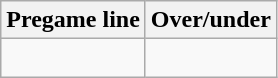<table class="wikitable">
<tr align="center">
<th style=>Pregame line</th>
<th style=>Over/under</th>
</tr>
<tr align="center">
<td> </td>
<td> </td>
</tr>
</table>
